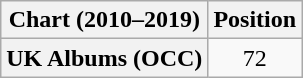<table class="wikitable plainrowheaders" style="text-align:center">
<tr>
<th scope="col">Chart (2010–2019)</th>
<th scope="col">Position</th>
</tr>
<tr>
<th scope="row">UK Albums (OCC)</th>
<td>72</td>
</tr>
</table>
